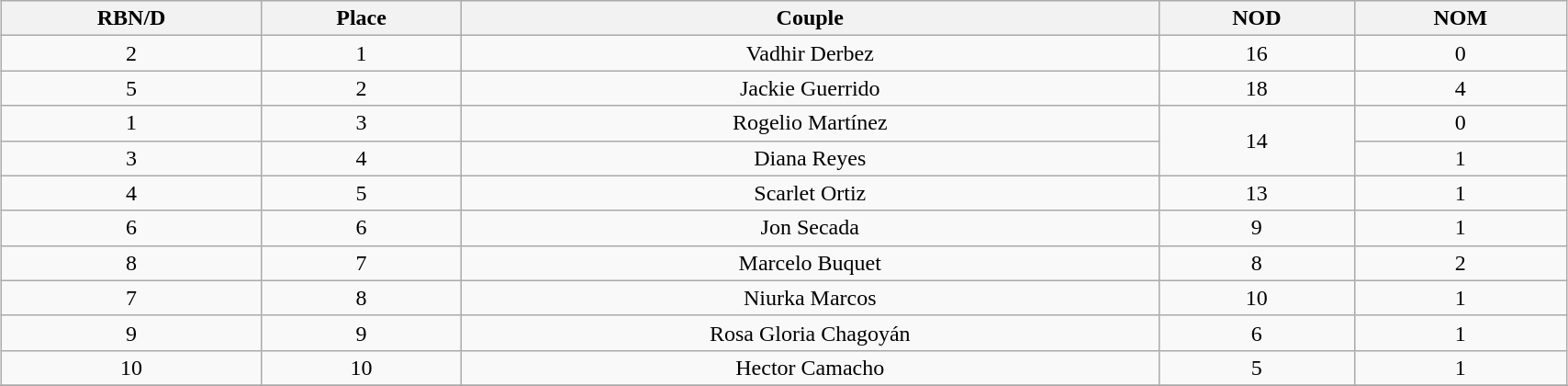<table class="wikitable sortable" style="margin:auto; text-align:center; margin:5px; width:90%;">
<tr>
<th>RBN/D</th>
<th>Place</th>
<th>Couple</th>
<th>NOD</th>
<th>NOM</th>
</tr>
<tr>
<td>2</td>
<td>1</td>
<td>Vadhir Derbez</td>
<td>16</td>
<td>0</td>
</tr>
<tr>
<td>5</td>
<td>2</td>
<td>Jackie Guerrido</td>
<td>18</td>
<td>4</td>
</tr>
<tr>
<td>1</td>
<td>3</td>
<td>Rogelio Martínez</td>
<td rowspan=2>14</td>
<td>0</td>
</tr>
<tr>
<td>3</td>
<td>4</td>
<td>Diana Reyes</td>
<td>1</td>
</tr>
<tr>
<td>4</td>
<td>5</td>
<td>Scarlet Ortiz</td>
<td>13</td>
<td>1</td>
</tr>
<tr>
<td>6</td>
<td>6</td>
<td>Jon Secada</td>
<td>9</td>
<td>1</td>
</tr>
<tr>
<td>8</td>
<td>7</td>
<td>Marcelo Buquet</td>
<td>8</td>
<td>2</td>
</tr>
<tr>
<td>7</td>
<td>8</td>
<td>Niurka Marcos</td>
<td>10</td>
<td>1</td>
</tr>
<tr>
<td>9</td>
<td>9</td>
<td>Rosa Gloria Chagoyán</td>
<td>6</td>
<td>1</td>
</tr>
<tr>
<td>10</td>
<td>10</td>
<td>Hector Camacho</td>
<td>5</td>
<td>1</td>
</tr>
<tr>
</tr>
</table>
